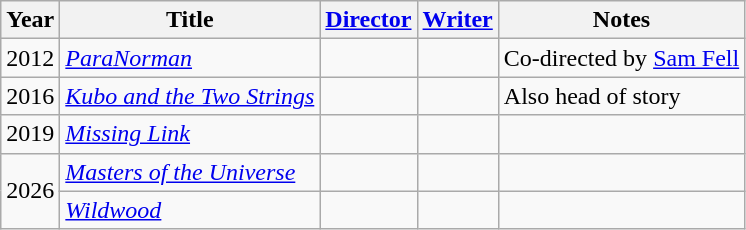<table class="wikitable">
<tr>
<th>Year</th>
<th>Title</th>
<th><a href='#'>Director</a></th>
<th><a href='#'>Writer</a></th>
<th>Notes</th>
</tr>
<tr>
<td>2012</td>
<td><em><a href='#'>ParaNorman</a></em></td>
<td></td>
<td></td>
<td>Co-directed by <a href='#'>Sam Fell</a></td>
</tr>
<tr>
<td>2016</td>
<td><em><a href='#'>Kubo and the Two Strings</a></em></td>
<td></td>
<td></td>
<td>Also head of story</td>
</tr>
<tr>
<td>2019</td>
<td><em><a href='#'>Missing Link</a></em></td>
<td></td>
<td></td>
<td></td>
</tr>
<tr>
<td rowspan="2">2026</td>
<td><em><a href='#'>Masters of the Universe</a></em></td>
<td></td>
<td></td>
<td></td>
</tr>
<tr>
<td><em><a href='#'>Wildwood</a></em></td>
<td></td>
<td></td>
<td></td>
</tr>
</table>
